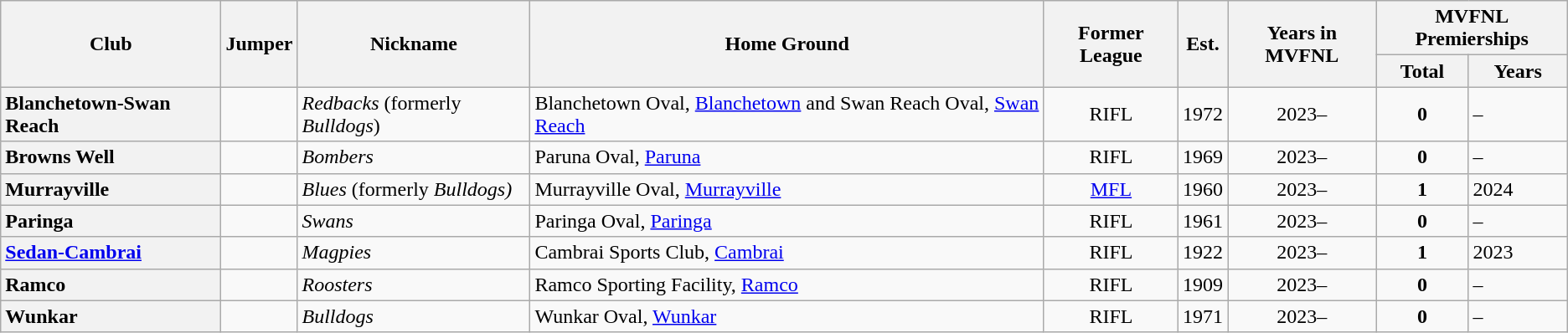<table class="wikitable sortable">
<tr>
<th rowspan="2">Club</th>
<th rowspan="2">Jumper</th>
<th rowspan="2">Nickname</th>
<th rowspan="2">Home Ground</th>
<th rowspan="2">Former League</th>
<th rowspan="2">Est.</th>
<th rowspan="2">Years in MVFNL</th>
<th colspan="2">MVFNL Premierships</th>
</tr>
<tr>
<th>Total</th>
<th>Years</th>
</tr>
<tr>
<th style="text-align:left">Blanchetown-Swan Reach</th>
<td></td>
<td><em>Redbacks</em> (formerly <em>Bulldogs</em>)</td>
<td>Blanchetown Oval, <a href='#'>Blanchetown</a> and Swan Reach Oval, <a href='#'>Swan Reach</a></td>
<td align="center">RIFL</td>
<td align="center">1972</td>
<td align="center">2023–</td>
<td align="center"><strong>0</strong></td>
<td>–</td>
</tr>
<tr>
<th style="text-align:left">Browns Well</th>
<td></td>
<td><em>Bombers</em></td>
<td>Paruna Oval, <a href='#'>Paruna</a></td>
<td align="center">RIFL</td>
<td align="center">1969</td>
<td align="center">2023–</td>
<td align="center"><strong>0</strong></td>
<td>–</td>
</tr>
<tr>
<th style="text-align:left">Murrayville</th>
<td></td>
<td><em>Blues</em> (formerly <em>Bulldogs)</em></td>
<td>Murrayville Oval, <a href='#'>Murrayville</a></td>
<td align="center"><a href='#'>MFL</a></td>
<td align="center">1960</td>
<td align="center">2023–</td>
<td align="center"><strong>1</strong></td>
<td>2024</td>
</tr>
<tr>
<th style="text-align:left">Paringa</th>
<td></td>
<td><em>Swans</em></td>
<td>Paringa Oval, <a href='#'>Paringa</a></td>
<td align="center">RIFL</td>
<td align="center">1961</td>
<td align="center">2023–</td>
<td align="center"><strong>0</strong></td>
<td>–</td>
</tr>
<tr>
<th style="text-align:left"><a href='#'>Sedan-Cambrai</a></th>
<td></td>
<td><em>Magpies</em></td>
<td>Cambrai Sports Club, <a href='#'>Cambrai</a></td>
<td align="center">RIFL</td>
<td align="center">1922</td>
<td align="center">2023–</td>
<td align="center"><strong>1</strong></td>
<td>2023</td>
</tr>
<tr>
<th style="text-align:left">Ramco</th>
<td></td>
<td><em>Roosters</em></td>
<td>Ramco Sporting Facility, <a href='#'>Ramco</a></td>
<td align="center">RIFL</td>
<td align="center">1909</td>
<td align="center">2023–</td>
<td align="center"><strong>0</strong></td>
<td>–</td>
</tr>
<tr>
<th style="text-align:left">Wunkar</th>
<td></td>
<td><em>Bulldogs</em></td>
<td>Wunkar Oval, <a href='#'>Wunkar</a></td>
<td align="center">RIFL</td>
<td align="center">1971</td>
<td align="center">2023–</td>
<td align="center"><strong>0</strong></td>
<td>–</td>
</tr>
</table>
